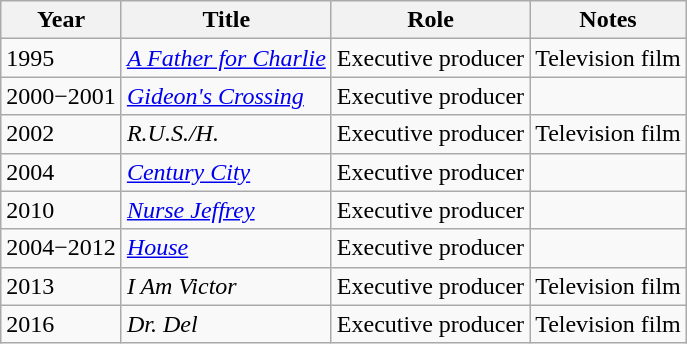<table class="wikitable sortable">
<tr>
<th>Year</th>
<th>Title</th>
<th>Role</th>
<th class="unsortable">Notes</th>
</tr>
<tr>
<td>1995</td>
<td><em><a href='#'>A Father for Charlie</a></em></td>
<td>Executive producer</td>
<td>Television film</td>
</tr>
<tr>
<td>2000−2001</td>
<td><em><a href='#'>Gideon's Crossing</a></em></td>
<td>Executive producer</td>
<td></td>
</tr>
<tr>
<td>2002</td>
<td><em>R.U.S./H.</em></td>
<td>Executive producer</td>
<td>Television film</td>
</tr>
<tr>
<td>2004</td>
<td><em><a href='#'>Century City</a></em></td>
<td>Executive producer</td>
<td></td>
</tr>
<tr>
<td>2010</td>
<td><em><a href='#'>Nurse Jeffrey</a></em></td>
<td>Executive producer</td>
<td></td>
</tr>
<tr>
<td>2004−2012</td>
<td><em><a href='#'>House</a></em></td>
<td>Executive producer</td>
<td></td>
</tr>
<tr>
<td>2013</td>
<td><em>I Am Victor</em></td>
<td>Executive producer</td>
<td>Television film</td>
</tr>
<tr>
<td>2016</td>
<td><em>Dr. Del</em></td>
<td>Executive producer</td>
<td>Television film</td>
</tr>
</table>
